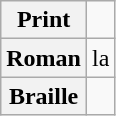<table class="wikitable" style="text-align:center">
<tr>
<th>Print</th>
<td><span></span></td>
</tr>
<tr>
<th>Roman</th>
<td>la</td>
</tr>
<tr>
<th>Braille</th>
<td></td>
</tr>
</table>
